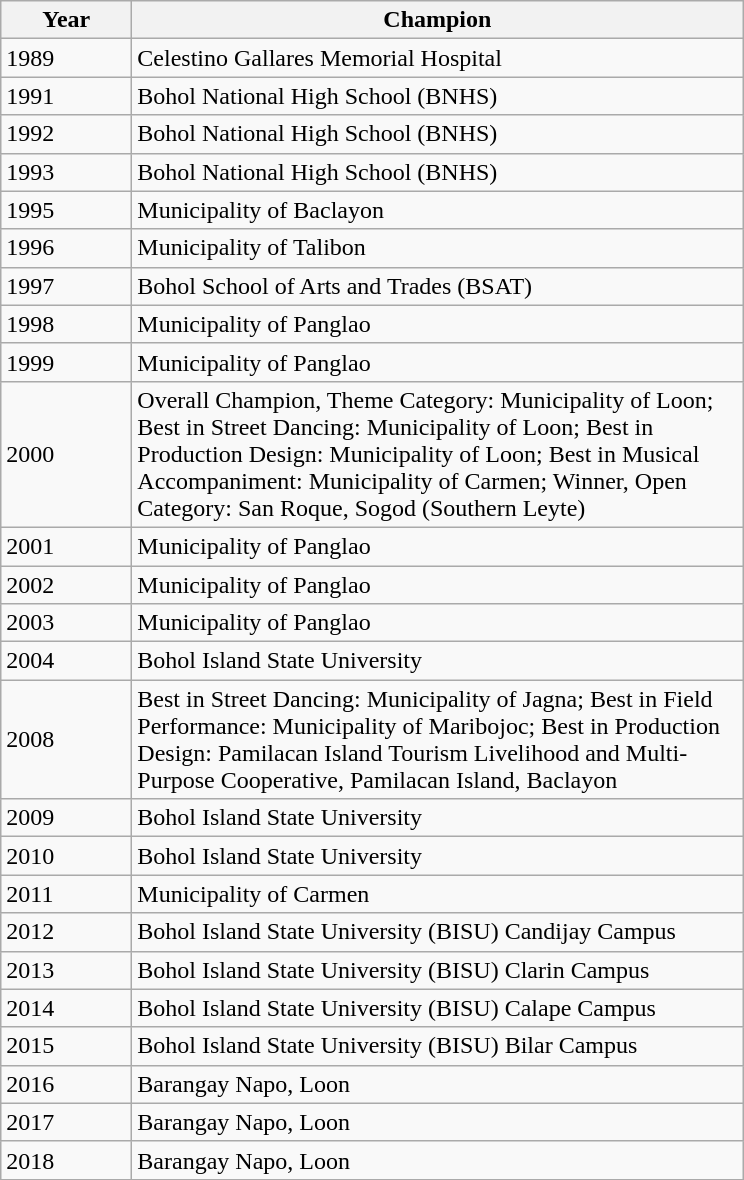<table class="wikitable" text-align:center margin-right:10px">
<tr>
<th width="80px">Year</th>
<th width="400px">Champion</th>
</tr>
<tr>
<td>1989</td>
<td>Celestino Gallares Memorial Hospital</td>
</tr>
<tr>
<td>1991</td>
<td>Bohol National High School (BNHS)</td>
</tr>
<tr>
<td>1992</td>
<td>Bohol National High School (BNHS)</td>
</tr>
<tr>
<td>1993</td>
<td>Bohol National High School (BNHS)</td>
</tr>
<tr>
<td>1995</td>
<td>Municipality of Baclayon</td>
</tr>
<tr>
<td>1996</td>
<td>Municipality of Talibon</td>
</tr>
<tr>
<td>1997</td>
<td>Bohol School of Arts and Trades (BSAT)</td>
</tr>
<tr>
<td>1998</td>
<td>Municipality of Panglao</td>
</tr>
<tr>
<td>1999</td>
<td>Municipality of Panglao</td>
</tr>
<tr>
<td>2000</td>
<td>Overall Champion, Theme Category: Municipality of Loon; Best in Street Dancing: Municipality of Loon; Best in Production Design: Municipality of Loon; Best in Musical Accompaniment: Municipality of Carmen; Winner, Open Category: San Roque, Sogod (Southern Leyte)</td>
</tr>
<tr>
<td>2001</td>
<td>Municipality of Panglao</td>
</tr>
<tr>
<td>2002</td>
<td>Municipality of Panglao</td>
</tr>
<tr>
<td>2003</td>
<td>Municipality of Panglao</td>
</tr>
<tr>
<td>2004</td>
<td>Bohol Island State University</td>
</tr>
<tr>
<td>2008</td>
<td>Best in Street Dancing: Municipality of Jagna; Best in Field Performance: Municipality of Maribojoc; Best in Production Design: Pamilacan Island Tourism Livelihood and Multi-Purpose Cooperative, Pamilacan Island, Baclayon</td>
</tr>
<tr>
<td>2009</td>
<td>Bohol Island State University</td>
</tr>
<tr>
<td>2010</td>
<td>Bohol Island State University</td>
</tr>
<tr>
<td>2011</td>
<td>Municipality of Carmen</td>
</tr>
<tr>
<td>2012</td>
<td>Bohol Island State University (BISU) Candijay Campus</td>
</tr>
<tr>
<td>2013</td>
<td>Bohol Island State University (BISU) Clarin Campus</td>
</tr>
<tr>
<td>2014</td>
<td>Bohol Island State University (BISU) Calape Campus</td>
</tr>
<tr>
<td>2015</td>
<td>Bohol Island State University (BISU) Bilar Campus</td>
</tr>
<tr>
<td>2016</td>
<td>Barangay Napo, Loon</td>
</tr>
<tr>
<td>2017</td>
<td>Barangay Napo, Loon</td>
</tr>
<tr>
<td>2018</td>
<td>Barangay Napo, Loon</td>
</tr>
</table>
